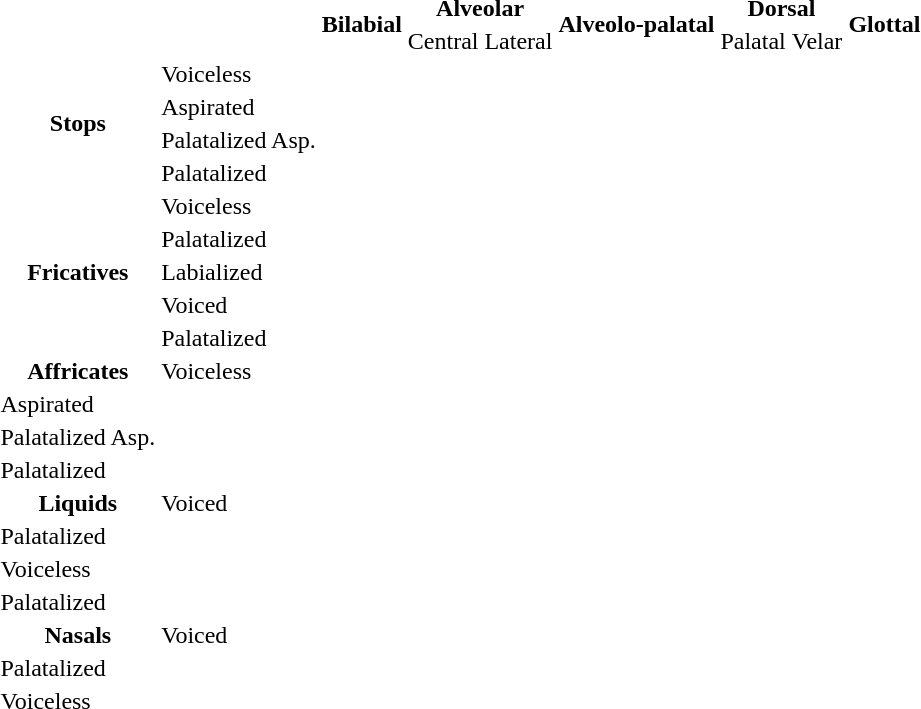<table class=“wikitable”>
<tr align=“center”>
<th rowspan=2 colspan=2></th>
<th rowspan=2>Bilabial</th>
<th colspan=2>Alveolar</th>
<th rowspan=2>Alveolo-palatal</th>
<th colspan=2>Dorsal</th>
<th rowspan=2>Glottal</th>
</tr>
<tr align=“center”>
<td>Central</td>
<td>Lateral</td>
<td>Palatal</td>
<td>Velar</td>
</tr>
<tr align=“center”>
<th rowspan=4>Stops</th>
<td>Voiceless</td>
<td></td>
<td></td>
<td></td>
<td></td>
<td></td>
<td></td>
<td></td>
</tr>
<tr align=“center”>
<td>Aspirated</td>
<td></td>
<td></td>
<td></td>
<td></td>
<td></td>
<td></td>
<td></td>
</tr>
<tr align=“center”>
<td>Palatalized Asp.</td>
<td></td>
<td></td>
<td></td>
<td></td>
<td></td>
<td></td>
<td></td>
</tr>
<tr align=“center”>
<td>Palatalized</td>
<td></td>
<td></td>
<td></td>
<td></td>
<td></td>
<td></td>
<td></td>
</tr>
<tr align=“center”>
<th rowspan=5>Fricatives</th>
<td>Voiceless</td>
<td></td>
<td></td>
<td></td>
<td></td>
<td></td>
<td></td>
<td></td>
</tr>
<tr align=“center”>
<td>Palatalized</td>
<td></td>
<td></td>
<td></td>
<td></td>
<td></td>
<td></td>
<td></td>
</tr>
<tr align=“center”>
<td>Labialized</td>
<td></td>
<td></td>
<td></td>
<td></td>
<td></td>
<td></td>
<td></td>
</tr>
<tr align=“center”>
<td>Voiced</td>
<td></td>
<td></td>
<td></td>
<td></td>
<td></td>
<td></td>
<td></td>
</tr>
<tr align=“center”>
<td>Palatalized</td>
<td></td>
<td></td>
<td></td>
<td></td>
<td></td>
<td></td>
<td></td>
</tr>
<tr align=“center”>
<th rowspan=“4”>Affricates</th>
<td>Voiceless</td>
<td></td>
<td></td>
<td></td>
<td></td>
<td></td>
<td></td>
<td></td>
</tr>
<tr align=“center”>
<td>Aspirated</td>
<td></td>
<td></td>
<td></td>
<td></td>
<td></td>
<td></td>
<td></td>
</tr>
<tr align=“center”>
<td>Palatalized Asp.</td>
<td></td>
<td></td>
<td></td>
<td></td>
<td></td>
<td></td>
<td></td>
</tr>
<tr align=“center”>
<td>Palatalized</td>
<td></td>
<td></td>
<td></td>
<td></td>
<td></td>
<td></td>
<td></td>
</tr>
<tr align=“center”>
<th rowspan=“4”>Liquids</th>
<td>Voiced</td>
<td></td>
<td></td>
<td></td>
<td></td>
<td></td>
<td></td>
<td></td>
</tr>
<tr align=“center”>
<td>Palatalized</td>
<td></td>
<td></td>
<td></td>
<td></td>
<td></td>
<td></td>
<td></td>
</tr>
<tr align=“center”>
<td>Voiceless</td>
<td></td>
<td></td>
<td></td>
<td></td>
<td></td>
<td></td>
<td></td>
</tr>
<tr align=“center”>
<td>Palatalized</td>
<td></td>
<td></td>
<td></td>
<td></td>
<td></td>
<td></td>
<td></td>
</tr>
<tr align=“center”>
<th rowspan=“3”>Nasals</th>
<td>Voiced</td>
<td></td>
<td></td>
<td></td>
<td></td>
<td></td>
<td></td>
<td></td>
</tr>
<tr align=“center”>
<td>Palatalized</td>
<td></td>
<td></td>
<td></td>
<td></td>
<td></td>
<td></td>
<td></td>
</tr>
<tr align=“center”>
<td>Voiceless</td>
<td></td>
<td></td>
<td></td>
<td></td>
<td></td>
<td></td>
<td></td>
</tr>
</table>
